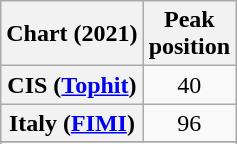<table class="wikitable sortable plainrowheaders" style="text-align:center">
<tr>
<th scope="col">Chart (2021)</th>
<th scope="col">Peak<br>position</th>
</tr>
<tr>
<th scope="row">CIS (<a href='#'>Tophit</a>)</th>
<td>40</td>
</tr>
<tr>
<th scope="row">Italy (<a href='#'>FIMI</a>)</th>
<td>96</td>
</tr>
<tr>
</tr>
<tr>
</tr>
<tr>
</tr>
<tr>
</tr>
<tr>
</tr>
<tr>
</tr>
</table>
